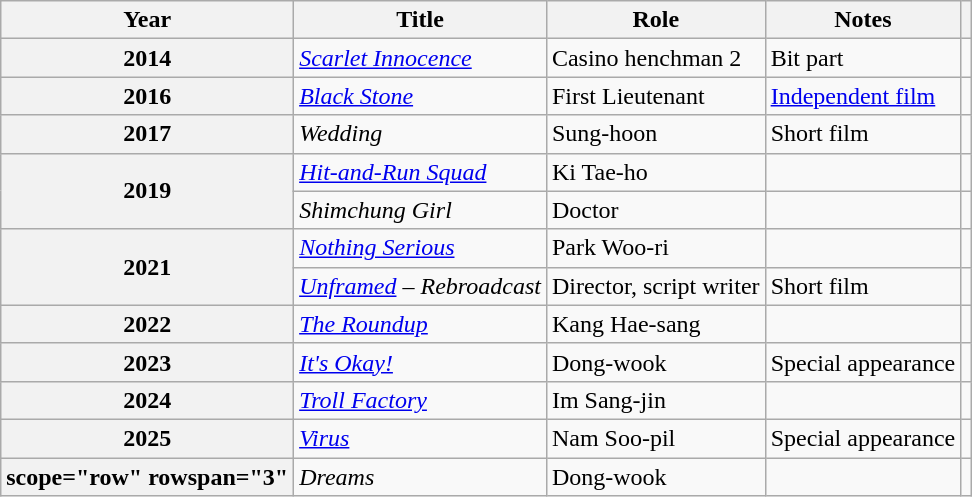<table class="wikitable plainrowheaders sortable">
<tr>
<th scope="col">Year</th>
<th scope="col">Title</th>
<th scope="col">Role</th>
<th scope="col">Notes</th>
<th scope="col" class="unsortable"></th>
</tr>
<tr>
<th scope="row">2014</th>
<td><em><a href='#'>Scarlet Innocence</a></em></td>
<td>Casino henchman 2</td>
<td>Bit part</td>
<td style="text-align:center"></td>
</tr>
<tr>
<th scope="row">2016</th>
<td><em><a href='#'>Black Stone</a></em></td>
<td>First Lieutenant</td>
<td><a href='#'>Independent film</a></td>
<td style="text-align:center"></td>
</tr>
<tr>
<th scope="row">2017</th>
<td><em>Wedding</em></td>
<td>Sung-hoon</td>
<td>Short film</td>
<td style="text-align:center"></td>
</tr>
<tr>
<th scope="row" rowspan="2">2019</th>
<td><em><a href='#'>Hit-and-Run Squad</a></em></td>
<td>Ki Tae-ho</td>
<td></td>
<td style="text-align:center"></td>
</tr>
<tr>
<td><em>Shimchung Girl</em></td>
<td>Doctor</td>
<td></td>
<td style="text-align:center"></td>
</tr>
<tr>
<th scope="row" rowspan="2">2021</th>
<td><em><a href='#'>Nothing Serious</a></em></td>
<td>Park Woo-ri</td>
<td></td>
<td style="text-align:center"></td>
</tr>
<tr>
<td><em><a href='#'>Unframed</a> – Rebroadcast</em></td>
<td>Director, script writer</td>
<td>Short film</td>
<td style="text-align:center"></td>
</tr>
<tr>
<th scope="row">2022</th>
<td><em><a href='#'>The Roundup</a></em></td>
<td>Kang Hae-sang</td>
<td></td>
<td style="text-align:center"></td>
</tr>
<tr>
<th scope="row">2023</th>
<td><em><a href='#'>It's Okay!</a></em></td>
<td>Dong-wook</td>
<td>Special appearance</td>
<td style="text-align:center"></td>
</tr>
<tr>
<th scope="row">2024</th>
<td><em><a href='#'>Troll Factory</a></em></td>
<td>Im Sang-jin</td>
<td></td>
<td style="text-align:center"></td>
</tr>
<tr>
<th scope="row">2025</th>
<td><em><a href='#'>Virus</a></em></td>
<td>Nam Soo-pil</td>
<td>Special appearance</td>
<td style="text-align:center"></td>
</tr>
<tr>
<th>scope="row" rowspan="3" </th>
<td><em>Dreams</em></td>
<td>Dong-wook</td>
<td></td>
<td style="text-align:center"></td>
</tr>
</table>
